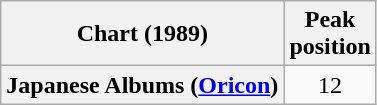<table class="wikitable plainrowheaders" style="text-align:center">
<tr>
<th scope="col">Chart (1989)</th>
<th scope="col">Peak<br> position</th>
</tr>
<tr>
<th scope="row">Japanese Albums (<a href='#'>Oricon</a>)</th>
<td>12</td>
</tr>
</table>
